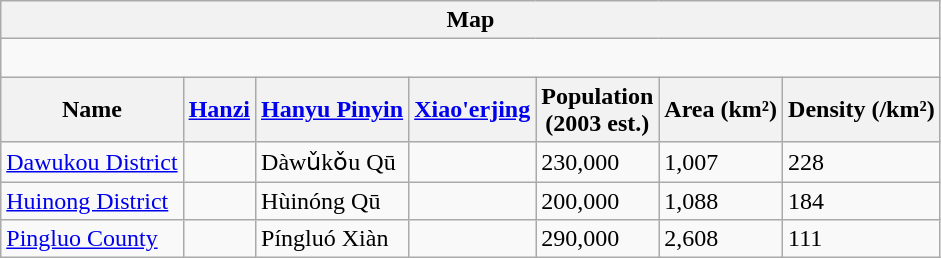<table class="wikitable"  style="font-size:100%;" align=center>
<tr>
<th colspan=7>Map</th>
</tr>
<tr>
<td colspan=7><div><br> 




</div></td>
</tr>
<tr>
<th>Name</th>
<th><a href='#'>Hanzi</a></th>
<th><a href='#'>Hanyu Pinyin</a></th>
<th><a href='#'>Xiao'erjing</a></th>
<th>Population<br>(2003 est.)</th>
<th>Area (km²)</th>
<th>Density (/km²)</th>
</tr>
<tr --------->
<td><a href='#'>Dawukou District</a></td>
<td></td>
<td>Dàwǔkǒu Qū</td>
<td></td>
<td>230,000</td>
<td>1,007</td>
<td>228</td>
</tr>
<tr --------->
<td><a href='#'>Huinong District</a></td>
<td></td>
<td>Hùinóng Qū</td>
<td></td>
<td>200,000</td>
<td>1,088</td>
<td>184</td>
</tr>
<tr --------->
<td><a href='#'>Pingluo County</a></td>
<td></td>
<td>Píngluó Xiàn</td>
<td></td>
<td>290,000</td>
<td>2,608</td>
<td>111</td>
</tr>
</table>
